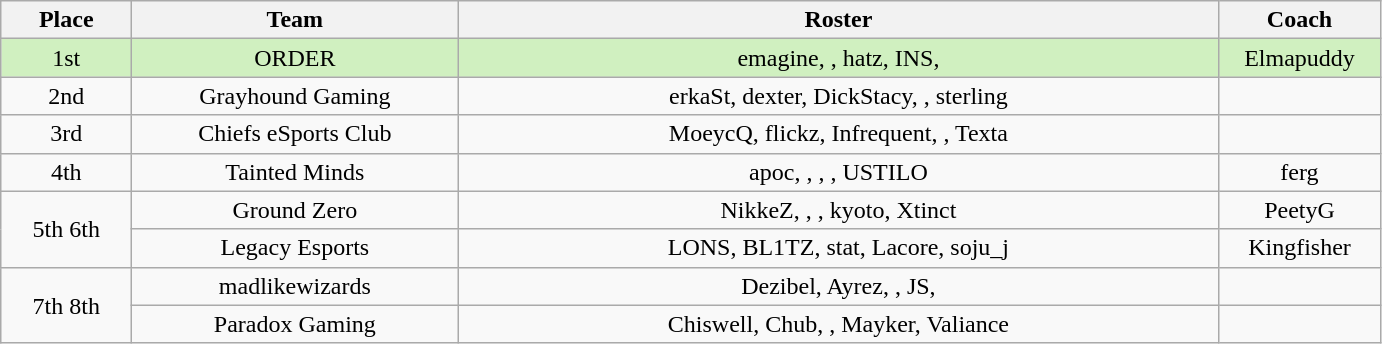<table class="wikitable" style="text-align:center">
<tr>
<th width="80px">Place</th>
<th width="210">Team</th>
<th width="500px">Roster</th>
<th width="100">Coach</th>
</tr>
<tr style="background: #D0F0C0;">
<td>1st</td>
<td style="background: #D0F0C0;">ORDER</td>
<td style="background: #D0F0C0;">emagine, , hatz, INS, </td>
<td style="background: #D0F0C0;">Elmapuddy</td>
</tr>
<tr>
<td>2nd</td>
<td>Grayhound Gaming</td>
<td>erkaSt, dexter, DickStacy, , sterling</td>
<td></td>
</tr>
<tr>
<td>3rd</td>
<td>Chiefs eSports Club</td>
<td>MoeycQ, flickz, Infrequent, , Texta</td>
<td></td>
</tr>
<tr>
<td>4th</td>
<td>Tainted Minds</td>
<td>apoc, , , , USTILO</td>
<td>ferg</td>
</tr>
<tr>
<td rowspan="2">5th  6th</td>
<td>Ground Zero</td>
<td>NikkeZ, , , kyoto, Xtinct</td>
<td>PeetyG</td>
</tr>
<tr>
<td>Legacy Esports</td>
<td>LONS, BL1TZ, stat, Lacore, soju_j</td>
<td>Kingfisher</td>
</tr>
<tr>
<td rowspan="2">7th  8th</td>
<td>madlikewizards</td>
<td>Dezibel, Ayrez, , JS, </td>
<td></td>
</tr>
<tr>
<td>Paradox Gaming</td>
<td>Chiswell, Chub, , Mayker, Valiance</td>
<td></td>
</tr>
</table>
